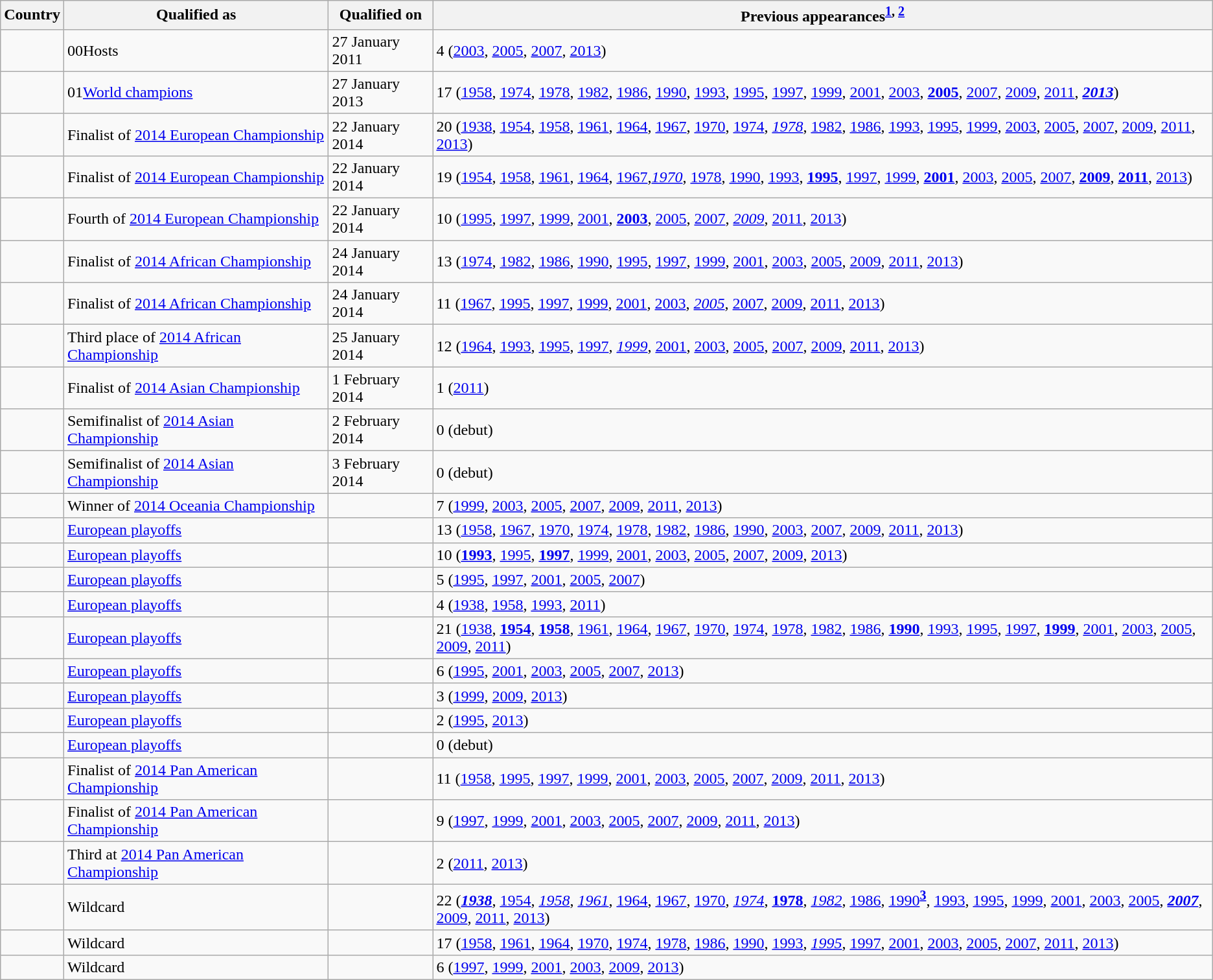<table class="wikitable sortable">
<tr>
<th>Country</th>
<th>Qualified as</th>
<th>Qualified on</th>
<th>Previous appearances<sup><strong><a href='#'>1</a>, <a href='#'>2</a></strong></sup></th>
</tr>
<tr>
<td></td>
<td><span>00</span>Hosts</td>
<td>27 January 2011</td>
<td>4 (<a href='#'>2003</a>, <a href='#'>2005</a>, <a href='#'>2007</a>, <a href='#'>2013</a>)</td>
</tr>
<tr>
<td></td>
<td><span>01</span><a href='#'>World champions</a></td>
<td>27 January 2013</td>
<td>17 (<a href='#'>1958</a>, <a href='#'>1974</a>, <a href='#'>1978</a>, <a href='#'>1982</a>, <a href='#'>1986</a>, <a href='#'>1990</a>, <a href='#'>1993</a>, <a href='#'>1995</a>, <a href='#'>1997</a>, <a href='#'>1999</a>, <a href='#'>2001</a>, <a href='#'>2003</a>, <strong><a href='#'>2005</a></strong>, <a href='#'>2007</a>, <a href='#'>2009</a>, <a href='#'>2011</a>, <strong><em><a href='#'>2013</a></em></strong>)</td>
</tr>
<tr>
<td></td>
<td>Finalist of <a href='#'>2014 European Championship</a></td>
<td>22 January 2014</td>
<td>20 (<a href='#'>1938</a>, <a href='#'>1954</a>, <a href='#'>1958</a>, <a href='#'>1961</a>, <a href='#'>1964</a>, <a href='#'>1967</a>, <a href='#'>1970</a>, <a href='#'>1974</a>, <em><a href='#'>1978</a></em>, <a href='#'>1982</a>, <a href='#'>1986</a>, <a href='#'>1993</a>, <a href='#'>1995</a>, <a href='#'>1999</a>, <a href='#'>2003</a>, <a href='#'>2005</a>, <a href='#'>2007</a>, <a href='#'>2009</a>, <a href='#'>2011</a>, <a href='#'>2013</a>)</td>
</tr>
<tr>
<td></td>
<td>Finalist of <a href='#'>2014 European Championship</a></td>
<td>22 January 2014</td>
<td>19 (<a href='#'>1954</a>, <a href='#'>1958</a>, <a href='#'>1961</a>, <a href='#'>1964</a>, <a href='#'>1967</a>,<em><a href='#'>1970</a></em>, <a href='#'>1978</a>, <a href='#'>1990</a>, <a href='#'>1993</a>, <strong><a href='#'>1995</a></strong>, <a href='#'>1997</a>, <a href='#'>1999</a>, <strong><a href='#'>2001</a></strong>, <a href='#'>2003</a>, <a href='#'>2005</a>, <a href='#'>2007</a>, <strong><a href='#'>2009</a></strong>, <strong><a href='#'>2011</a></strong>, <a href='#'>2013</a>)</td>
</tr>
<tr>
<td></td>
<td>Fourth of <a href='#'>2014 European Championship</a></td>
<td>22 January 2014</td>
<td>10 (<a href='#'>1995</a>, <a href='#'>1997</a>, <a href='#'>1999</a>, <a href='#'>2001</a>, <a href='#'><strong>2003</strong></a>, <a href='#'>2005</a>, <a href='#'>2007</a>, <a href='#'><em>2009</em></a>, <a href='#'>2011</a>, <a href='#'>2013</a>)</td>
</tr>
<tr>
<td></td>
<td>Finalist of <a href='#'>2014 African Championship</a></td>
<td>24 January 2014</td>
<td>13 (<a href='#'>1974</a>, <a href='#'>1982</a>, <a href='#'>1986</a>, <a href='#'>1990</a>, <a href='#'>1995</a>, <a href='#'>1997</a>, <a href='#'>1999</a>, <a href='#'>2001</a>, <a href='#'>2003</a>, <a href='#'>2005</a>, <a href='#'>2009</a>, <a href='#'>2011</a>, <a href='#'>2013</a>)</td>
</tr>
<tr>
<td></td>
<td>Finalist of <a href='#'>2014 African Championship</a></td>
<td>24 January 2014</td>
<td>11 (<a href='#'>1967</a>, <a href='#'>1995</a>, <a href='#'>1997</a>, <a href='#'>1999</a>, <a href='#'>2001</a>, <a href='#'>2003</a>, <a href='#'><em>2005</em></a>, <a href='#'>2007</a>, <a href='#'>2009</a>, <a href='#'>2011</a>, <a href='#'>2013</a>)</td>
</tr>
<tr>
<td></td>
<td>Third place of <a href='#'>2014 African Championship</a></td>
<td>25 January 2014</td>
<td>12 (<a href='#'>1964</a>, <a href='#'>1993</a>, <a href='#'>1995</a>, <a href='#'>1997</a>, <a href='#'><em>1999</em></a>, <a href='#'>2001</a>, <a href='#'>2003</a>, <a href='#'>2005</a>, <a href='#'>2007</a>, <a href='#'>2009</a>, <a href='#'>2011</a>, <a href='#'>2013</a>)</td>
</tr>
<tr>
<td><s></s></td>
<td>Finalist of <a href='#'>2014 Asian Championship</a></td>
<td>1 February 2014</td>
<td>1 (<a href='#'>2011</a>)</td>
</tr>
<tr>
<td></td>
<td>Semifinalist of <a href='#'>2014 Asian Championship</a></td>
<td>2 February 2014</td>
<td>0 (debut)</td>
</tr>
<tr>
<td><s></s></td>
<td>Semifinalist of <a href='#'>2014 Asian Championship</a></td>
<td>3 February 2014</td>
<td>0 (debut)</td>
</tr>
<tr>
<td><s></s></td>
<td>Winner of <a href='#'>2014 Oceania Championship</a></td>
<td></td>
<td>7 (<a href='#'>1999</a>, <a href='#'>2003</a>, <a href='#'>2005</a>, <a href='#'>2007</a>, <a href='#'>2009</a>, <a href='#'>2011</a>, <a href='#'>2013</a>)</td>
</tr>
<tr>
<td></td>
<td><a href='#'>European playoffs</a></td>
<td></td>
<td>13 (<a href='#'>1958</a>, <a href='#'>1967</a>, <a href='#'>1970</a>, <a href='#'>1974</a>, <a href='#'>1978</a>, <a href='#'>1982</a>, <a href='#'>1986</a>, <a href='#'>1990</a>, <a href='#'>2003</a>, <a href='#'>2007</a>, <a href='#'>2009</a>, <a href='#'>2011</a>, <a href='#'>2013</a>)</td>
</tr>
<tr>
<td></td>
<td><a href='#'>European playoffs</a></td>
<td></td>
<td>10 (<strong><a href='#'>1993</a></strong>, <a href='#'>1995</a>, <strong><a href='#'>1997</a></strong>, <a href='#'>1999</a>, <a href='#'>2001</a>, <a href='#'>2003</a>, <a href='#'>2005</a>, <a href='#'>2007</a>, <a href='#'>2009</a>, <a href='#'>2013</a>)</td>
</tr>
<tr>
<td></td>
<td><a href='#'>European playoffs</a></td>
<td></td>
<td>5 (<a href='#'>1995</a>, <a href='#'>1997</a>, <a href='#'>2001</a>, <a href='#'>2005</a>, <a href='#'>2007</a>)</td>
</tr>
<tr>
<td></td>
<td><a href='#'>European playoffs</a></td>
<td></td>
<td>4 (<a href='#'>1938</a>, <a href='#'>1958</a>, <a href='#'>1993</a>, <a href='#'>2011</a>)</td>
</tr>
<tr>
<td></td>
<td><a href='#'>European playoffs</a></td>
<td></td>
<td>21 (<a href='#'>1938</a>, <strong><a href='#'>1954</a></strong>, <strong><a href='#'>1958</a></strong>, <a href='#'>1961</a>, <a href='#'>1964</a>, <a href='#'>1967</a>, <a href='#'>1970</a>, <a href='#'>1974</a>, <a href='#'>1978</a>, <a href='#'>1982</a>, <a href='#'>1986</a>, <strong><a href='#'>1990</a></strong>, <a href='#'>1993</a>, <a href='#'>1995</a>, <a href='#'>1997</a>, <strong><a href='#'>1999</a></strong>, <a href='#'>2001</a>, <a href='#'>2003</a>, <a href='#'>2005</a>, <a href='#'>2009</a>, <a href='#'>2011</a>)</td>
</tr>
<tr>
<td></td>
<td><a href='#'>European playoffs</a></td>
<td></td>
<td>6 (<a href='#'>1995</a>, <a href='#'>2001</a>, <a href='#'>2003</a>, <a href='#'>2005</a>, <a href='#'>2007</a>, <a href='#'>2013</a>)</td>
</tr>
<tr>
<td></td>
<td><a href='#'>European playoffs</a></td>
<td></td>
<td>3 (<a href='#'>1999</a>, <a href='#'>2009</a>, <a href='#'>2013</a>)</td>
</tr>
<tr>
<td></td>
<td><a href='#'>European playoffs</a></td>
<td></td>
<td>2 (<a href='#'>1995</a>, <a href='#'>2013</a>)</td>
</tr>
<tr>
<td></td>
<td><a href='#'>European playoffs</a></td>
<td></td>
<td>0 (debut)</td>
</tr>
<tr>
<td></td>
<td>Finalist of <a href='#'>2014 Pan American Championship</a></td>
<td></td>
<td>11 (<a href='#'>1958</a>, <a href='#'>1995</a>, <a href='#'>1997</a>, <a href='#'>1999</a>, <a href='#'>2001</a>, <a href='#'>2003</a>, <a href='#'>2005</a>, <a href='#'>2007</a>, <a href='#'>2009</a>, <a href='#'>2011</a>, <a href='#'>2013</a>)</td>
</tr>
<tr>
<td></td>
<td>Finalist of <a href='#'>2014 Pan American Championship</a></td>
<td></td>
<td>9 (<a href='#'>1997</a>, <a href='#'>1999</a>, <a href='#'>2001</a>, <a href='#'>2003</a>, <a href='#'>2005</a>, <a href='#'>2007</a>, <a href='#'>2009</a>, <a href='#'>2011</a>, <a href='#'>2013</a>)</td>
</tr>
<tr>
<td></td>
<td>Third at <a href='#'>2014 Pan American Championship</a></td>
<td></td>
<td>2 (<a href='#'>2011</a>, <a href='#'>2013</a>)</td>
</tr>
<tr>
<td></td>
<td>Wildcard</td>
<td></td>
<td>22 (<strong><em><a href='#'>1938</a></em></strong>, <a href='#'>1954</a>, <em><a href='#'>1958</a></em>, <em><a href='#'>1961</a></em>, <a href='#'>1964</a>, <a href='#'>1967</a>, <a href='#'>1970</a>, <em><a href='#'>1974</a></em>, <strong><a href='#'>1978</a></strong>, <em><a href='#'>1982</a></em>, <a href='#'>1986</a>, <a href='#'>1990</a><sup><strong><a href='#'>3</a></strong></sup>, <a href='#'>1993</a>, <a href='#'>1995</a>, <a href='#'>1999</a>, <a href='#'>2001</a>, <a href='#'>2003</a>, <a href='#'>2005</a>, <strong><em><a href='#'>2007</a></em></strong>, <a href='#'>2009</a>, <a href='#'>2011</a>, <a href='#'>2013</a>)</td>
</tr>
<tr>
<td></td>
<td>Wildcard</td>
<td></td>
<td>17 (<a href='#'>1958</a>, <a href='#'>1961</a>, <a href='#'>1964</a>, <a href='#'>1970</a>, <a href='#'>1974</a>, <a href='#'>1978</a>, <a href='#'>1986</a>, <a href='#'>1990</a>, <a href='#'>1993</a>, <em><a href='#'>1995</a></em>, <a href='#'>1997</a>, <a href='#'>2001</a>, <a href='#'>2003</a>, <a href='#'>2005</a>, <a href='#'>2007</a>, <a href='#'>2011</a>, <a href='#'>2013</a>)</td>
</tr>
<tr>
<td></td>
<td>Wildcard</td>
<td></td>
<td>6 (<a href='#'>1997</a>, <a href='#'>1999</a>, <a href='#'>2001</a>, <a href='#'>2003</a>, <a href='#'>2009</a>, <a href='#'>2013</a>)</td>
</tr>
</table>
